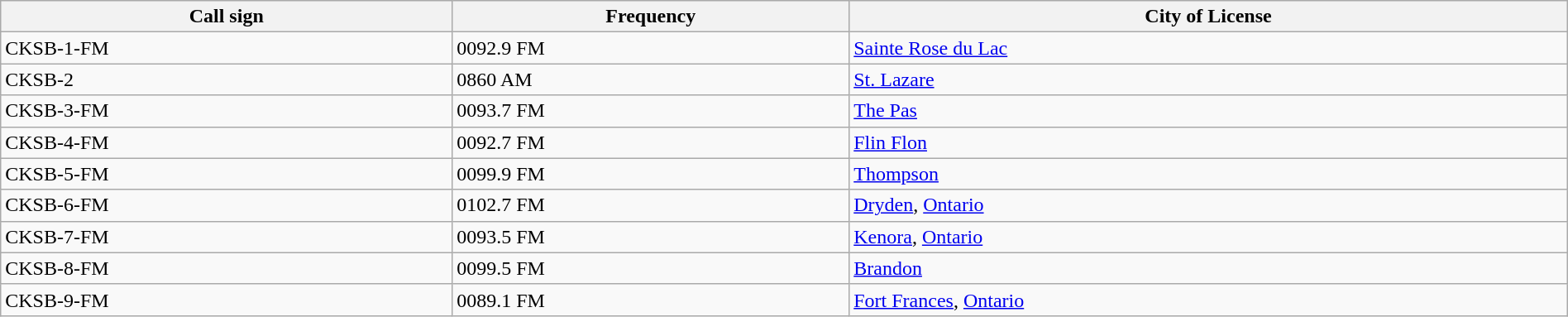<table class="wikitable sortable" width="100%">
<tr>
<th>Call sign</th>
<th>Frequency</th>
<th>City of License</th>
</tr>
<tr>
<td>CKSB-1-FM</td>
<td><span>00</span>92.9 FM</td>
<td><a href='#'>Sainte Rose du Lac</a></td>
</tr>
<tr>
<td>CKSB-2</td>
<td><span>0</span>860 AM</td>
<td><a href='#'>St. Lazare</a></td>
</tr>
<tr>
<td>CKSB-3-FM</td>
<td><span>00</span>93.7 FM</td>
<td><a href='#'>The Pas</a></td>
</tr>
<tr>
<td>CKSB-4-FM</td>
<td><span>00</span>92.7 FM</td>
<td><a href='#'>Flin Flon</a></td>
</tr>
<tr>
<td>CKSB-5-FM</td>
<td><span>00</span>99.9 FM</td>
<td><a href='#'>Thompson</a></td>
</tr>
<tr>
<td>CKSB-6-FM</td>
<td><span>0</span>102.7 FM</td>
<td><a href='#'>Dryden</a>, <a href='#'>Ontario</a></td>
</tr>
<tr>
<td>CKSB-7-FM</td>
<td><span>00</span>93.5 FM</td>
<td><a href='#'>Kenora</a>, <a href='#'>Ontario</a></td>
</tr>
<tr>
<td>CKSB-8-FM</td>
<td><span>00</span>99.5 FM</td>
<td><a href='#'>Brandon</a></td>
</tr>
<tr>
<td>CKSB-9-FM</td>
<td><span>00</span>89.1 FM</td>
<td><a href='#'>Fort Frances</a>, <a href='#'>Ontario</a></td>
</tr>
</table>
